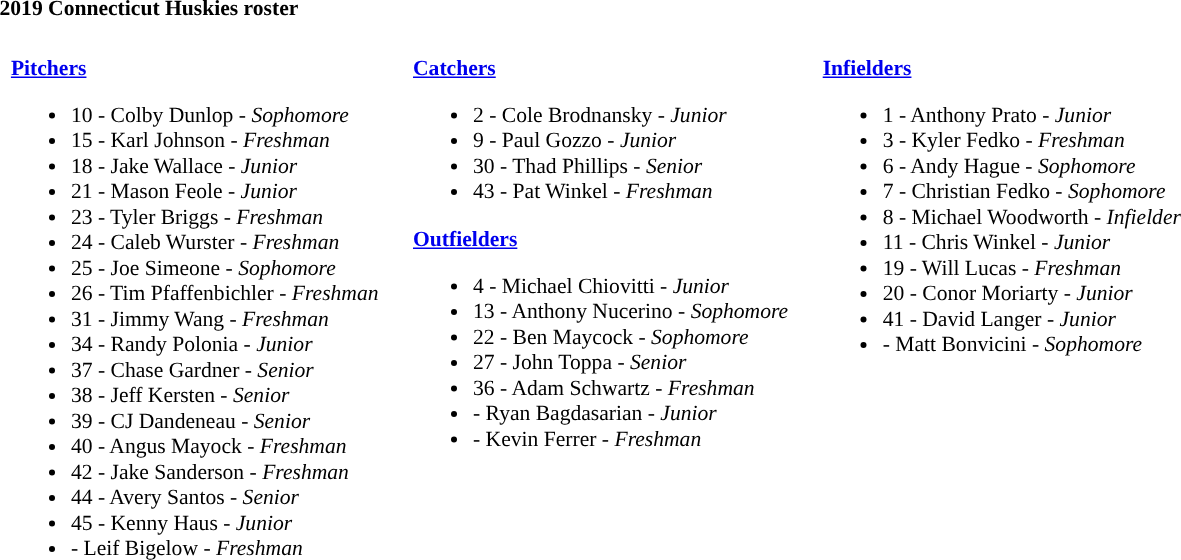<table class="toccolours" style="text-align: left; font-size:90%;">
<tr>
<th colspan="9">2019 Connecticut Huskies roster</th>
</tr>
<tr>
</tr>
<tr>
<td width="03"> </td>
<td valign="top"><br><strong><a href='#'>Pitchers</a></strong><ul><li>10 - Colby  Dunlop - <em>Sophomore</em></li><li>15 - Karl Johnson - <em> Freshman</em></li><li>18 - Jake Wallace - <em>Junior</em></li><li>21 - Mason Feole - <em>Junior</em></li><li>23 - Tyler Briggs - <em>Freshman</em></li><li>24 - Caleb Wurster - <em> Freshman</em></li><li>25 - Joe Simeone - <em>Sophomore</em></li><li>26 - Tim Pfaffenbichler - <em>Freshman</em></li><li>31 - Jimmy Wang - <em> Freshman</em></li><li>34 - Randy Polonia - <em> Junior</em></li><li>37 - Chase Gardner - <em>Senior</em></li><li>38 - Jeff Kersten - <em>Senior</em></li><li>39 - CJ Dandeneau - <em> Senior</em></li><li>40 - Angus Mayock - <em> Freshman</em></li><li>42 - Jake Sanderson - <em>Freshman</em></li><li>44 - Avery Santos - <em> Senior</em></li><li>45 - Kenny Haus - <em>Junior</em></li><li>- Leif Bigelow - <em>Freshman</em></li></ul></td>
<td width="15"> </td>
<td valign="top"><br><strong><a href='#'>Catchers</a></strong><ul><li>2 - Cole Brodnansky - <em>Junior</em></li><li>9 - Paul Gozzo - <em>Junior</em></li><li>30 - Thad Phillips - <em>Senior</em></li><li>43 - Pat Winkel - <em>Freshman</em></li></ul><strong><a href='#'>Outfielders</a></strong><ul><li>4 - Michael Chiovitti - <em>Junior</em></li><li>13 - Anthony  Nucerino - <em> Sophomore</em></li><li>22 - Ben Maycock - <em> Sophomore</em></li><li>27 - John Toppa - <em>Senior</em></li><li>36 - Adam Schwartz - <em>Freshman</em></li><li>- Ryan Bagdasarian - <em>Junior</em></li><li>- Kevin Ferrer - <em>Freshman</em></li></ul></td>
<td width="15"> </td>
<td valign="top"><br><strong><a href='#'>Infielders</a></strong><ul><li>1 - Anthony Prato - <em>Junior</em></li><li>3 - Kyler Fedko - <em>Freshman</em></li><li>6 - Andy  Hague - <em>Sophomore</em></li><li>7 - Christian  Fedko - <em>Sophomore</em></li><li>8 - Michael  Woodworth - <em>Infielder</em></li><li>11 - Chris Winkel - <em>Junior</em></li><li>19 - Will Lucas - <em>Freshman</em></li><li>20 - Conor Moriarty - <em>Junior</em></li><li>41 - David Langer - <em>Junior</em></li><li>- Matt Bonvicini - <em>Sophomore</em></li></ul></td>
</tr>
</table>
